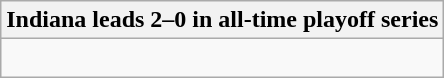<table class="wikitable collapsible collapsed">
<tr>
<th>Indiana leads 2–0 in all-time playoff series</th>
</tr>
<tr>
<td><br>
</td>
</tr>
</table>
